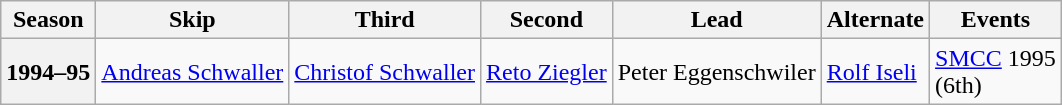<table class="wikitable">
<tr>
<th scope="col">Season</th>
<th scope="col">Skip</th>
<th scope="col">Third</th>
<th scope="col">Second</th>
<th scope="col">Lead</th>
<th scope="col">Alternate</th>
<th scope="col">Events</th>
</tr>
<tr>
<th scope="row">1994–95</th>
<td><a href='#'>Andreas Schwaller</a></td>
<td><a href='#'>Christof Schwaller</a></td>
<td><a href='#'>Reto Ziegler</a></td>
<td>Peter Eggenschwiler</td>
<td><a href='#'>Rolf Iseli</a></td>
<td><a href='#'>SMCC</a> 1995 <br> (6th)</td>
</tr>
</table>
